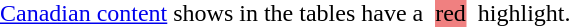<table cellspacing="0"; cellpadding="0";>
<tr>
<td><a href='#'>Canadian content</a> shows in the tables have a  </td>
<td bgcolor="#F08080">red</td>
<td>  highlight.</td>
</tr>
</table>
